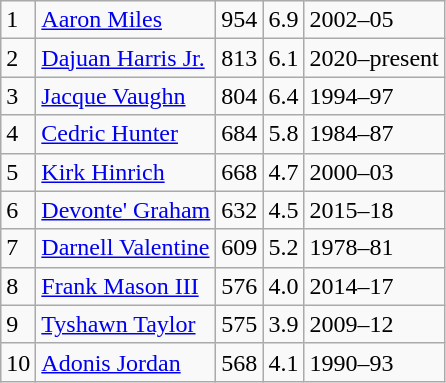<table class="wikitable">
<tr>
<td>1</td>
<td><a href='#'>Aaron Miles</a></td>
<td>954</td>
<td>6.9</td>
<td>2002–05</td>
</tr>
<tr>
<td>2</td>
<td><a href='#'>Dajuan Harris Jr.</a></td>
<td>813</td>
<td>6.1</td>
<td>2020–present</td>
</tr>
<tr>
<td>3</td>
<td><a href='#'>Jacque Vaughn</a></td>
<td>804</td>
<td>6.4</td>
<td>1994–97</td>
</tr>
<tr>
<td>4</td>
<td><a href='#'>Cedric Hunter</a></td>
<td>684</td>
<td>5.8</td>
<td>1984–87</td>
</tr>
<tr>
<td>5</td>
<td><a href='#'>Kirk Hinrich</a></td>
<td>668</td>
<td>4.7</td>
<td>2000–03</td>
</tr>
<tr>
<td>6</td>
<td><a href='#'>Devonte' Graham</a></td>
<td>632</td>
<td>4.5</td>
<td>2015–18</td>
</tr>
<tr>
<td>7</td>
<td><a href='#'>Darnell Valentine</a></td>
<td>609</td>
<td>5.2</td>
<td>1978–81</td>
</tr>
<tr>
<td>8</td>
<td><a href='#'>Frank Mason III</a></td>
<td>576</td>
<td>4.0</td>
<td>2014–17</td>
</tr>
<tr>
<td>9</td>
<td><a href='#'>Tyshawn Taylor</a></td>
<td>575</td>
<td>3.9</td>
<td>2009–12</td>
</tr>
<tr>
<td>10</td>
<td><a href='#'>Adonis Jordan</a></td>
<td>568</td>
<td>4.1</td>
<td>1990–93</td>
</tr>
</table>
